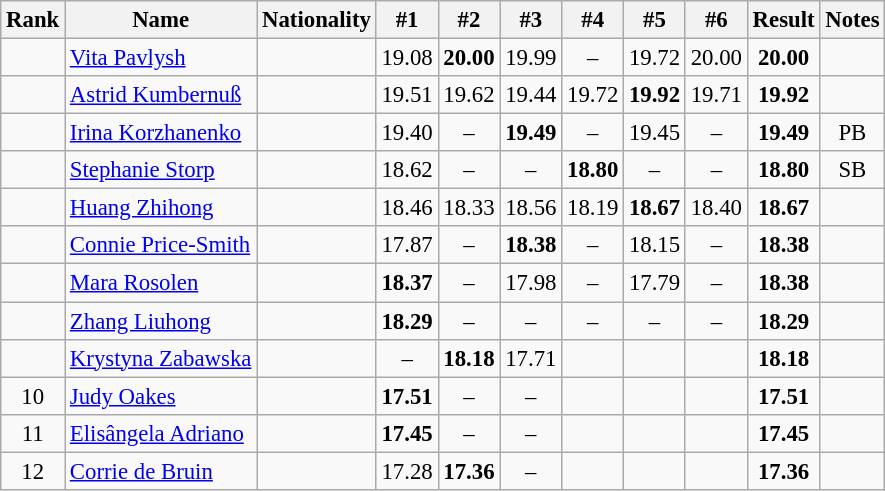<table class="wikitable sortable" style="text-align:center;font-size:95%">
<tr>
<th>Rank</th>
<th>Name</th>
<th>Nationality</th>
<th>#1</th>
<th>#2</th>
<th>#3</th>
<th>#4</th>
<th>#5</th>
<th>#6</th>
<th>Result</th>
<th>Notes</th>
</tr>
<tr>
<td></td>
<td align="left"><a href='#'>Vita Pavlysh</a></td>
<td align=left></td>
<td>19.08</td>
<td><strong>20.00</strong></td>
<td>19.99</td>
<td>–</td>
<td>19.72</td>
<td>20.00</td>
<td><strong>20.00</strong></td>
<td></td>
</tr>
<tr>
<td></td>
<td align="left"><a href='#'>Astrid Kumbernuß</a></td>
<td align=left></td>
<td>19.51</td>
<td>19.62</td>
<td>19.44</td>
<td>19.72</td>
<td><strong>19.92</strong></td>
<td>19.71</td>
<td><strong>19.92</strong></td>
<td></td>
</tr>
<tr>
<td></td>
<td align="left"><a href='#'>Irina Korzhanenko</a></td>
<td align=left></td>
<td>19.40</td>
<td>–</td>
<td><strong>19.49</strong></td>
<td>–</td>
<td>19.45</td>
<td>–</td>
<td><strong>19.49</strong></td>
<td>PB</td>
</tr>
<tr>
<td></td>
<td align="left"><a href='#'>Stephanie Storp</a></td>
<td align=left></td>
<td>18.62</td>
<td>–</td>
<td>–</td>
<td><strong>18.80</strong></td>
<td>–</td>
<td>–</td>
<td><strong>18.80</strong></td>
<td>SB</td>
</tr>
<tr>
<td></td>
<td align="left"><a href='#'>Huang Zhihong</a></td>
<td align=left></td>
<td>18.46</td>
<td>18.33</td>
<td>18.56</td>
<td>18.19</td>
<td><strong>18.67</strong></td>
<td>18.40</td>
<td><strong>18.67</strong></td>
<td></td>
</tr>
<tr>
<td></td>
<td align="left"><a href='#'>Connie Price-Smith</a></td>
<td align=left></td>
<td>17.87</td>
<td>–</td>
<td><strong>18.38</strong></td>
<td>–</td>
<td>18.15</td>
<td>–</td>
<td><strong>18.38</strong></td>
<td></td>
</tr>
<tr>
<td></td>
<td align="left"><a href='#'>Mara Rosolen</a></td>
<td align=left></td>
<td><strong>18.37</strong></td>
<td>–</td>
<td>17.98</td>
<td>–</td>
<td>17.79</td>
<td>–</td>
<td><strong>18.38</strong></td>
<td></td>
</tr>
<tr>
<td></td>
<td align="left"><a href='#'>Zhang Liuhong</a></td>
<td align=left></td>
<td><strong>18.29</strong></td>
<td>–</td>
<td>–</td>
<td>–</td>
<td>–</td>
<td>–</td>
<td><strong>18.29</strong></td>
<td></td>
</tr>
<tr>
<td></td>
<td align="left"><a href='#'>Krystyna Zabawska</a></td>
<td align=left></td>
<td>–</td>
<td><strong>18.18</strong></td>
<td>17.71</td>
<td></td>
<td></td>
<td></td>
<td><strong>18.18</strong></td>
<td></td>
</tr>
<tr>
<td>10</td>
<td align="left"><a href='#'>Judy Oakes</a></td>
<td align=left></td>
<td><strong>17.51</strong></td>
<td>–</td>
<td>–</td>
<td></td>
<td></td>
<td></td>
<td><strong>17.51</strong></td>
<td></td>
</tr>
<tr>
<td>11</td>
<td align="left"><a href='#'>Elisângela Adriano</a></td>
<td align=left></td>
<td><strong>17.45</strong></td>
<td>–</td>
<td>–</td>
<td></td>
<td></td>
<td></td>
<td><strong>17.45</strong></td>
<td></td>
</tr>
<tr>
<td>12</td>
<td align="left"><a href='#'>Corrie de Bruin</a></td>
<td align=left></td>
<td>17.28</td>
<td><strong>17.36</strong></td>
<td>–</td>
<td></td>
<td></td>
<td></td>
<td><strong>17.36</strong></td>
<td></td>
</tr>
</table>
